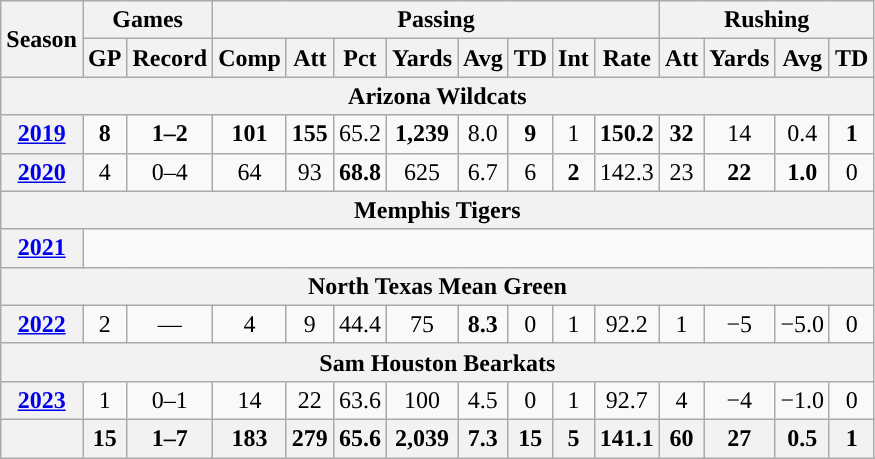<table class="wikitable" style="text-align:center;">
<tr>
<th rowspan="2">Season</th>
<th colspan="2">Games</th>
<th colspan="8">Passing</th>
<th colspan="4">Rushing</th>
</tr>
<tr>
<th>GP</th>
<th>Record</th>
<th>Comp</th>
<th>Att</th>
<th>Pct</th>
<th>Yards</th>
<th>Avg</th>
<th>TD</th>
<th>Int</th>
<th>Rate</th>
<th>Att</th>
<th>Yards</th>
<th>Avg</th>
<th>TD</th>
</tr>
<tr>
<th colspan="16">Arizona Wildcats</th>
</tr>
<tr>
<th><a href='#'>2019</a></th>
<td><strong>8</strong></td>
<td><strong>1–2</strong></td>
<td><strong>101</strong></td>
<td><strong>155</strong></td>
<td>65.2</td>
<td><strong>1,239</strong></td>
<td>8.0</td>
<td><strong>9</strong></td>
<td>1</td>
<td><strong>150.2</strong></td>
<td><strong>32</strong></td>
<td>14</td>
<td>0.4</td>
<td><strong>1</strong></td>
</tr>
<tr>
<th><a href='#'>2020</a></th>
<td>4</td>
<td>0–4</td>
<td>64</td>
<td>93</td>
<td><strong>68.8</strong></td>
<td>625</td>
<td>6.7</td>
<td>6</td>
<td><strong>2</strong></td>
<td>142.3</td>
<td>23</td>
<td><strong>22</strong></td>
<td><strong>1.0</strong></td>
<td>0</td>
</tr>
<tr>
<th colspan="16">Memphis Tigers</th>
</tr>
<tr>
<th><a href='#'>2021</a></th>
<td colspan="15"></td>
</tr>
<tr>
<th colspan="16">North Texas Mean Green</th>
</tr>
<tr>
<th><a href='#'>2022</a></th>
<td>2</td>
<td>—</td>
<td>4</td>
<td>9</td>
<td>44.4</td>
<td>75</td>
<td><strong>8.3</strong></td>
<td>0</td>
<td>1</td>
<td>92.2</td>
<td>1</td>
<td>−5</td>
<td>−5.0</td>
<td>0</td>
</tr>
<tr>
<th colspan="16">Sam Houston Bearkats</th>
</tr>
<tr>
<th><a href='#'>2023</a></th>
<td>1</td>
<td>0–1</td>
<td>14</td>
<td>22</td>
<td>63.6</td>
<td>100</td>
<td>4.5</td>
<td>0</td>
<td>1</td>
<td>92.7</td>
<td>4</td>
<td>−4</td>
<td>−1.0</td>
<td>0</td>
</tr>
<tr>
<th></th>
<th>15</th>
<th>1–7</th>
<th>183</th>
<th>279</th>
<th>65.6</th>
<th>2,039</th>
<th>7.3</th>
<th>15</th>
<th>5</th>
<th>141.1</th>
<th>60</th>
<th>27</th>
<th>0.5</th>
<th>1</th>
</tr>
</table>
